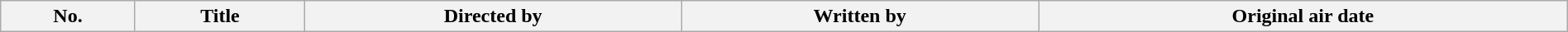<table class="wikitable plainrowheaders" style="width:100%; background:#fff;">
<tr>
<th style="background:#;">No.</th>
<th style="background:#;">Title</th>
<th style="background:#;">Directed by</th>
<th style="background:#;">Written by</th>
<th style="background:#;">Original air date<br>
























</th>
</tr>
</table>
